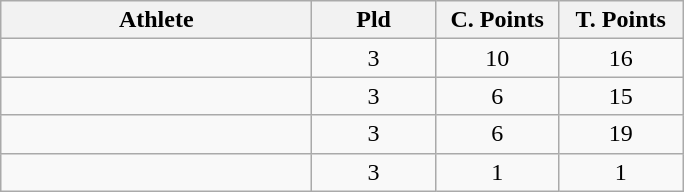<table class="wikitable" style="text-align:center">
<tr>
<th width=200>Athlete</th>
<th width=75>Pld</th>
<th width=75>C. Points</th>
<th width=75>T. Points</th>
</tr>
<tr>
<td style="text-align:left"></td>
<td>3</td>
<td>10</td>
<td>16</td>
</tr>
<tr>
<td style="text-align:left"></td>
<td>3</td>
<td>6</td>
<td>15</td>
</tr>
<tr>
<td style="text-align:left"></td>
<td>3</td>
<td>6</td>
<td>19</td>
</tr>
<tr>
<td style="text-align:left"></td>
<td>3</td>
<td>1</td>
<td>1</td>
</tr>
</table>
